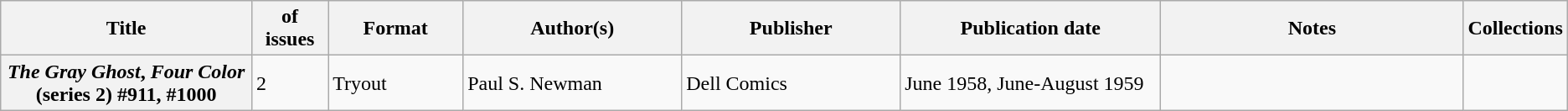<table class="wikitable">
<tr>
<th>Title</th>
<th style="width:40pt"> of issues</th>
<th style="width:75pt">Format</th>
<th style="width:125pt">Author(s)</th>
<th style="width:125pt">Publisher</th>
<th style="width:150pt">Publication date</th>
<th style="width:175pt">Notes</th>
<th>Collections</th>
</tr>
<tr>
<th><em>The Gray Ghost</em>, <em>Four Color</em> (series 2) #911, #1000</th>
<td>2</td>
<td>Tryout</td>
<td>Paul S. Newman</td>
<td>Dell Comics</td>
<td>June 1958, June-August 1959</td>
<td></td>
<td></td>
</tr>
</table>
